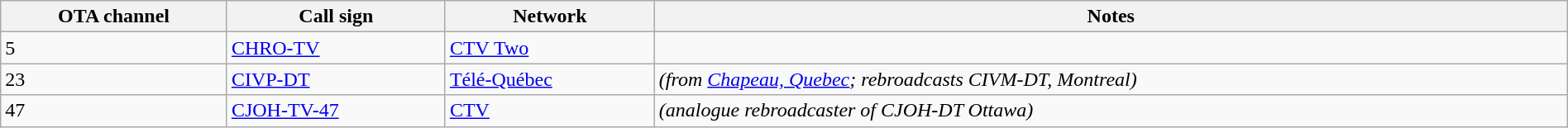<table class="wikitable sortable" width="100%">
<tr>
<th>OTA channel</th>
<th>Call sign</th>
<th>Network</th>
<th>Notes</th>
</tr>
<tr>
<td>5</td>
<td><a href='#'>CHRO-TV</a></td>
<td><a href='#'>CTV Two</a></td>
<td></td>
</tr>
<tr>
<td>23</td>
<td><a href='#'>CIVP-DT</a></td>
<td><a href='#'>Télé-Québec</a></td>
<td><em>(from <a href='#'>Chapeau, Quebec</a>; rebroadcasts CIVM-DT, Montreal)</em></td>
</tr>
<tr>
<td>47</td>
<td><a href='#'>CJOH-TV-47</a></td>
<td><a href='#'>CTV</a></td>
<td><em>(analogue rebroadcaster of CJOH-DT Ottawa)</em></td>
</tr>
</table>
